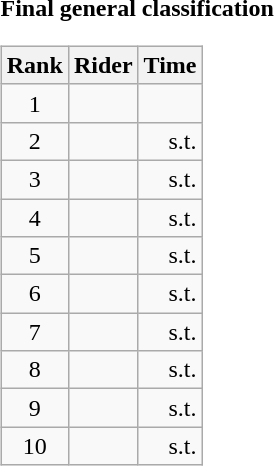<table>
<tr>
<td><strong>Final general classification</strong><br><table class="wikitable">
<tr>
<th scope="col">Rank</th>
<th scope="col">Rider</th>
<th scope="col">Time</th>
</tr>
<tr>
<td style="text-align:center;">1</td>
<td></td>
<td style="text-align:right;"></td>
</tr>
<tr>
<td style="text-align:center;">2</td>
<td></td>
<td style="text-align:right;">s.t.</td>
</tr>
<tr>
<td style="text-align:center;">3</td>
<td></td>
<td style="text-align:right;">s.t.</td>
</tr>
<tr>
<td style="text-align:center;">4</td>
<td></td>
<td style="text-align:right;">s.t.</td>
</tr>
<tr>
<td style="text-align:center;">5</td>
<td></td>
<td style="text-align:right;">s.t.</td>
</tr>
<tr>
<td style="text-align:center;">6</td>
<td></td>
<td style="text-align:right;">s.t.</td>
</tr>
<tr>
<td style="text-align:center;">7</td>
<td></td>
<td style="text-align:right;">s.t.</td>
</tr>
<tr>
<td style="text-align:center;">8</td>
<td></td>
<td style="text-align:right;">s.t.</td>
</tr>
<tr>
<td style="text-align:center;">9</td>
<td></td>
<td style="text-align:right;">s.t.</td>
</tr>
<tr>
<td style="text-align:center;">10</td>
<td></td>
<td style="text-align:right;">s.t.</td>
</tr>
</table>
</td>
</tr>
</table>
